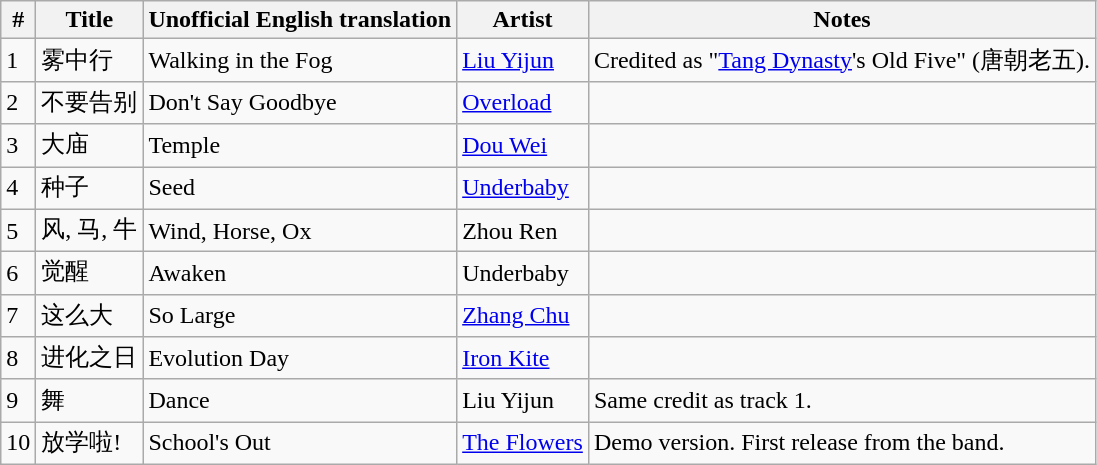<table class="wikitable">
<tr>
<th>#</th>
<th>Title</th>
<th>Unofficial English translation</th>
<th>Artist</th>
<th>Notes</th>
</tr>
<tr>
<td>1</td>
<td>雾中行</td>
<td>Walking in the Fog</td>
<td><a href='#'>Liu Yijun</a></td>
<td>Credited as "<a href='#'>Tang Dynasty</a>'s Old Five" (唐朝老五).</td>
</tr>
<tr>
<td>2</td>
<td>不要告别</td>
<td>Don't Say Goodbye</td>
<td><a href='#'>Overload</a></td>
<td></td>
</tr>
<tr>
<td>3</td>
<td>大庙</td>
<td>Temple</td>
<td><a href='#'>Dou Wei</a></td>
<td></td>
</tr>
<tr>
<td>4</td>
<td>种子</td>
<td>Seed</td>
<td><a href='#'>Underbaby</a></td>
<td></td>
</tr>
<tr>
<td>5</td>
<td>风, 马, 牛</td>
<td>Wind, Horse, Ox</td>
<td>Zhou Ren</td>
<td></td>
</tr>
<tr>
<td>6</td>
<td>觉醒</td>
<td>Awaken</td>
<td>Underbaby</td>
<td></td>
</tr>
<tr>
<td>7</td>
<td>这么大</td>
<td>So Large</td>
<td><a href='#'>Zhang Chu</a></td>
<td></td>
</tr>
<tr>
<td>8</td>
<td>进化之日</td>
<td>Evolution Day</td>
<td><a href='#'>Iron Kite</a></td>
<td></td>
</tr>
<tr>
<td>9</td>
<td>舞</td>
<td>Dance</td>
<td>Liu Yijun</td>
<td>Same credit as track 1.</td>
</tr>
<tr>
<td>10</td>
<td>放学啦!</td>
<td>School's Out</td>
<td><a href='#'>The Flowers</a></td>
<td>Demo version. First release from the band.</td>
</tr>
</table>
